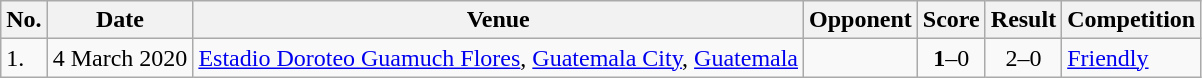<table class="wikitable">
<tr>
<th>No.</th>
<th>Date</th>
<th>Venue</th>
<th>Opponent</th>
<th>Score</th>
<th>Result</th>
<th>Competition</th>
</tr>
<tr>
<td>1.</td>
<td>4 March 2020</td>
<td><a href='#'>Estadio Doroteo Guamuch Flores</a>, <a href='#'>Guatemala City</a>, <a href='#'>Guatemala</a></td>
<td></td>
<td align=center><strong>1</strong>–0</td>
<td align=center>2–0</td>
<td><a href='#'>Friendly</a></td>
</tr>
</table>
